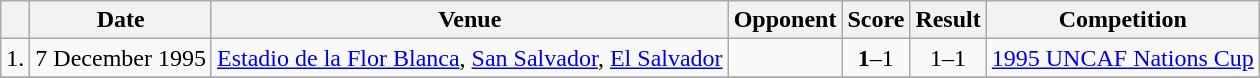<table class="wikitable">
<tr>
<th></th>
<th>Date</th>
<th>Venue</th>
<th>Opponent</th>
<th>Score</th>
<th>Result</th>
<th>Competition</th>
</tr>
<tr>
<td align="center">1.</td>
<td>7 December 1995</td>
<td><a href='#'>Estadio de la Flor Blanca</a>, <a href='#'>San Salvador</a>, <a href='#'>El Salvador</a></td>
<td></td>
<td align="center"><strong>1</strong>–1</td>
<td align="center">1–1</td>
<td><a href='#'>1995 UNCAF Nations Cup</a></td>
</tr>
<tr>
</tr>
</table>
